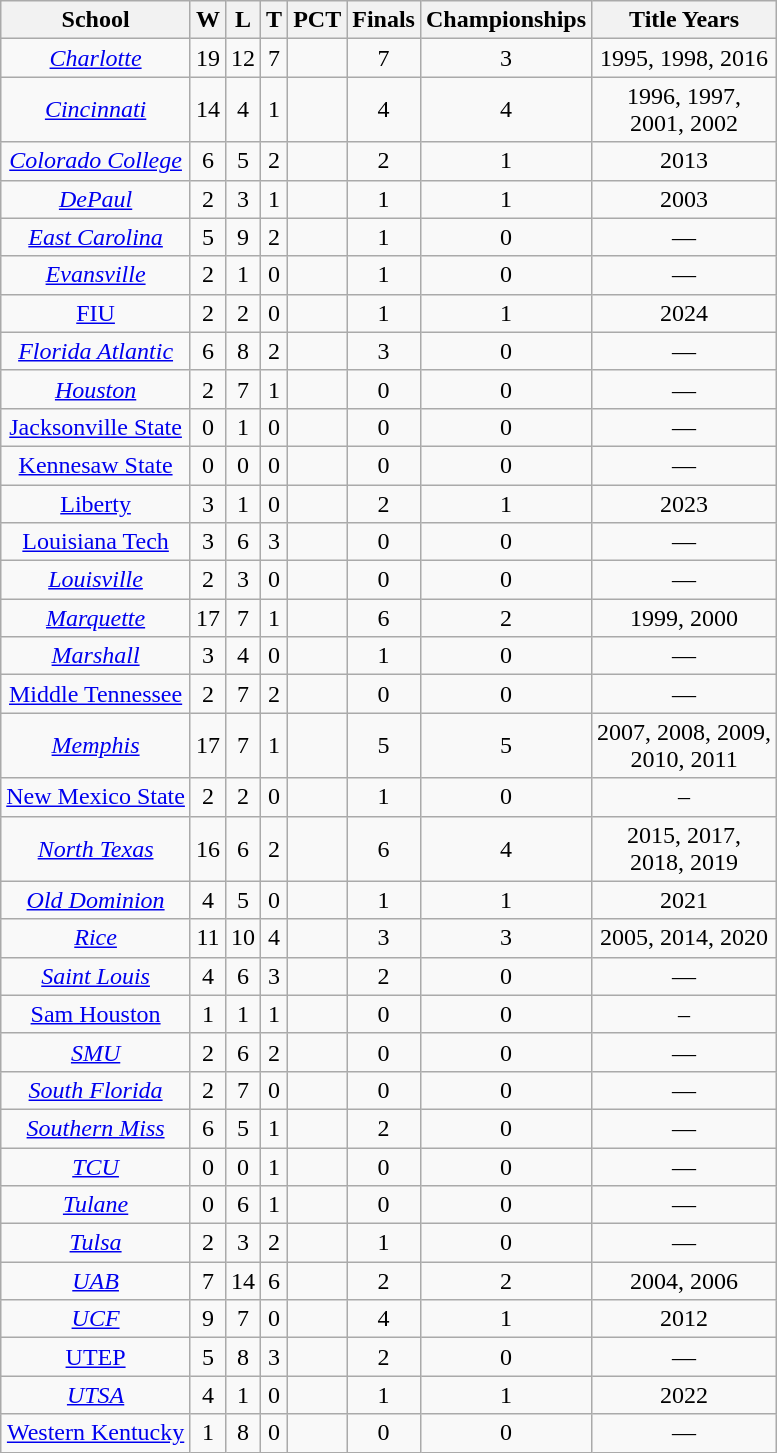<table class="wikitable sortable" style="text-align:center">
<tr>
<th>School</th>
<th>W</th>
<th>L</th>
<th>T</th>
<th>PCT</th>
<th>Finals</th>
<th>Championships</th>
<th>Title Years</th>
</tr>
<tr>
<td><em><a href='#'>Charlotte</a></em></td>
<td>19</td>
<td>12</td>
<td>7</td>
<td></td>
<td>7</td>
<td>3</td>
<td>1995, 1998, 2016</td>
</tr>
<tr>
<td><em><a href='#'>Cincinnati</a></em></td>
<td>14</td>
<td>4</td>
<td>1</td>
<td></td>
<td>4</td>
<td>4</td>
<td>1996, 1997,<br>2001, 2002</td>
</tr>
<tr>
<td><em><a href='#'>Colorado College</a></em></td>
<td>6</td>
<td>5</td>
<td>2</td>
<td></td>
<td>2</td>
<td>1</td>
<td>2013</td>
</tr>
<tr>
<td><em><a href='#'>DePaul</a></em></td>
<td>2</td>
<td>3</td>
<td>1</td>
<td></td>
<td>1</td>
<td>1</td>
<td>2003</td>
</tr>
<tr>
<td><em><a href='#'>East Carolina</a></em></td>
<td>5</td>
<td>9</td>
<td>2</td>
<td></td>
<td>1</td>
<td>0</td>
<td>—</td>
</tr>
<tr>
<td><em><a href='#'>Evansville</a></em></td>
<td>2</td>
<td>1</td>
<td>0</td>
<td></td>
<td>1</td>
<td>0</td>
<td>—</td>
</tr>
<tr>
<td><a href='#'>FIU</a></td>
<td>2</td>
<td>2</td>
<td>0</td>
<td></td>
<td>1</td>
<td>1</td>
<td>2024</td>
</tr>
<tr>
<td><em><a href='#'>Florida Atlantic</a></em></td>
<td>6</td>
<td>8</td>
<td>2</td>
<td></td>
<td>3</td>
<td>0</td>
<td>—</td>
</tr>
<tr>
<td><em><a href='#'>Houston</a></em></td>
<td>2</td>
<td>7</td>
<td>1</td>
<td></td>
<td>0</td>
<td>0</td>
<td>—</td>
</tr>
<tr>
<td><a href='#'>Jacksonville State</a></td>
<td>0</td>
<td>1</td>
<td>0</td>
<td></td>
<td>0</td>
<td>0</td>
<td>—</td>
</tr>
<tr>
<td><a href='#'>Kennesaw State</a></td>
<td>0</td>
<td>0</td>
<td>0</td>
<td></td>
<td>0</td>
<td>0</td>
<td>—</td>
</tr>
<tr>
<td><a href='#'>Liberty</a></td>
<td>3</td>
<td>1</td>
<td>0</td>
<td></td>
<td>2</td>
<td>1</td>
<td>2023</td>
</tr>
<tr>
<td><a href='#'>Louisiana Tech</a></td>
<td>3</td>
<td>6</td>
<td>3</td>
<td></td>
<td>0</td>
<td>0</td>
<td>—</td>
</tr>
<tr>
<td><em><a href='#'>Louisville</a></em></td>
<td>2</td>
<td>3</td>
<td>0</td>
<td></td>
<td>0</td>
<td>0</td>
<td>—</td>
</tr>
<tr>
<td><em><a href='#'>Marquette</a></em></td>
<td>17</td>
<td>7</td>
<td>1</td>
<td></td>
<td>6</td>
<td>2</td>
<td>1999, 2000</td>
</tr>
<tr>
<td><em><a href='#'>Marshall</a></em></td>
<td>3</td>
<td>4</td>
<td>0</td>
<td></td>
<td>1</td>
<td>0</td>
<td>—</td>
</tr>
<tr>
<td><a href='#'>Middle Tennessee</a></td>
<td>2</td>
<td>7</td>
<td>2</td>
<td></td>
<td>0</td>
<td>0</td>
<td>—</td>
</tr>
<tr>
<td><em><a href='#'>Memphis</a></em></td>
<td>17</td>
<td>7</td>
<td>1</td>
<td></td>
<td>5</td>
<td>5</td>
<td>2007, 2008, 2009,<br>2010, 2011</td>
</tr>
<tr>
<td><a href='#'>New Mexico State</a></td>
<td>2</td>
<td>2</td>
<td>0</td>
<td></td>
<td>1</td>
<td>0</td>
<td>–</td>
</tr>
<tr>
<td><em><a href='#'>North Texas</a></em></td>
<td>16</td>
<td>6</td>
<td>2</td>
<td></td>
<td>6</td>
<td>4</td>
<td>2015, 2017,<br>2018, 2019</td>
</tr>
<tr>
<td><em><a href='#'>Old Dominion</a></em></td>
<td>4</td>
<td>5</td>
<td>0</td>
<td></td>
<td>1</td>
<td>1</td>
<td>2021</td>
</tr>
<tr>
<td><em><a href='#'>Rice</a></em></td>
<td>11</td>
<td>10</td>
<td>4</td>
<td></td>
<td>3</td>
<td>3</td>
<td>2005, 2014, 2020</td>
</tr>
<tr>
<td><em><a href='#'>Saint Louis</a></em></td>
<td>4</td>
<td>6</td>
<td>3</td>
<td></td>
<td>2</td>
<td>0</td>
<td>—</td>
</tr>
<tr>
<td><a href='#'>Sam Houston</a></td>
<td>1</td>
<td>1</td>
<td>1</td>
<td></td>
<td>0</td>
<td>0</td>
<td>–</td>
</tr>
<tr>
<td><em><a href='#'>SMU</a></em></td>
<td>2</td>
<td>6</td>
<td>2</td>
<td></td>
<td>0</td>
<td>0</td>
<td>—</td>
</tr>
<tr>
<td><em><a href='#'>South Florida</a></em></td>
<td>2</td>
<td>7</td>
<td>0</td>
<td></td>
<td>0</td>
<td>0</td>
<td>—</td>
</tr>
<tr>
<td><em><a href='#'>Southern Miss</a></em></td>
<td>6</td>
<td>5</td>
<td>1</td>
<td></td>
<td>2</td>
<td>0</td>
<td>—</td>
</tr>
<tr>
<td><em><a href='#'>TCU</a></em></td>
<td>0</td>
<td>0</td>
<td>1</td>
<td></td>
<td>0</td>
<td>0</td>
<td>—</td>
</tr>
<tr>
<td><em><a href='#'>Tulane</a></em></td>
<td>0</td>
<td>6</td>
<td>1</td>
<td></td>
<td>0</td>
<td>0</td>
<td>—</td>
</tr>
<tr>
<td><em><a href='#'>Tulsa</a></em></td>
<td>2</td>
<td>3</td>
<td>2</td>
<td></td>
<td>1</td>
<td>0</td>
<td>—</td>
</tr>
<tr>
<td><em><a href='#'>UAB</a></em></td>
<td>7</td>
<td>14</td>
<td>6</td>
<td></td>
<td>2</td>
<td>2</td>
<td>2004, 2006</td>
</tr>
<tr>
<td><em><a href='#'>UCF</a></em></td>
<td>9</td>
<td>7</td>
<td>0</td>
<td></td>
<td>4</td>
<td>1</td>
<td>2012</td>
</tr>
<tr>
<td><a href='#'>UTEP</a></td>
<td>5</td>
<td>8</td>
<td>3</td>
<td></td>
<td>2</td>
<td>0</td>
<td>—</td>
</tr>
<tr>
<td><em><a href='#'>UTSA</a></em></td>
<td>4</td>
<td>1</td>
<td>0</td>
<td></td>
<td>1</td>
<td>1</td>
<td>2022</td>
</tr>
<tr>
<td><a href='#'>Western Kentucky</a></td>
<td>1</td>
<td>8</td>
<td>0</td>
<td></td>
<td>0</td>
<td>0</td>
<td>—</td>
</tr>
</table>
